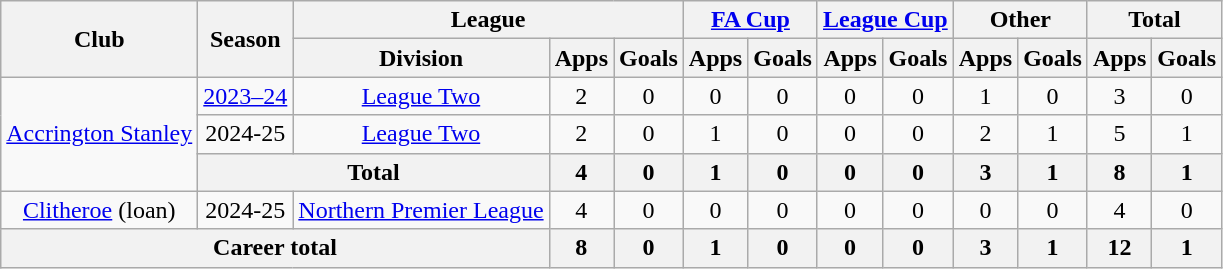<table class="wikitable" style="text-align: center">
<tr>
<th rowspan="2">Club</th>
<th rowspan="2">Season</th>
<th colspan="3">League</th>
<th colspan="2"><a href='#'>FA Cup</a></th>
<th colspan="2"><a href='#'>League Cup</a></th>
<th colspan="2">Other</th>
<th colspan="2">Total</th>
</tr>
<tr>
<th>Division</th>
<th>Apps</th>
<th>Goals</th>
<th>Apps</th>
<th>Goals</th>
<th>Apps</th>
<th>Goals</th>
<th>Apps</th>
<th>Goals</th>
<th>Apps</th>
<th>Goals</th>
</tr>
<tr>
<td rowspan="3"><a href='#'>Accrington Stanley</a></td>
<td><a href='#'>2023–24</a></td>
<td rowspan="1"><a href='#'>League Two</a></td>
<td>2</td>
<td>0</td>
<td>0</td>
<td>0</td>
<td>0</td>
<td>0</td>
<td>1</td>
<td>0</td>
<td>3</td>
<td>0</td>
</tr>
<tr>
<td>2024-25</td>
<td><a href='#'>League Two</a></td>
<td>2</td>
<td>0</td>
<td>1</td>
<td>0</td>
<td>0</td>
<td>0</td>
<td>2</td>
<td>1</td>
<td>5</td>
<td>1</td>
</tr>
<tr>
<th colspan="2">Total</th>
<th>4</th>
<th>0</th>
<th>1</th>
<th>0</th>
<th>0</th>
<th>0</th>
<th>3</th>
<th>1</th>
<th>8</th>
<th>1</th>
</tr>
<tr>
<td><a href='#'>Clitheroe</a> (loan)</td>
<td>2024-25</td>
<td><a href='#'>Northern Premier League</a></td>
<td>4</td>
<td>0</td>
<td>0</td>
<td>0</td>
<td>0</td>
<td>0</td>
<td>0</td>
<td>0</td>
<td>4</td>
<td>0</td>
</tr>
<tr>
<th colspan="3">Career total</th>
<th>8</th>
<th>0</th>
<th>1</th>
<th>0</th>
<th>0</th>
<th>0</th>
<th>3</th>
<th>1</th>
<th>12</th>
<th>1</th>
</tr>
</table>
